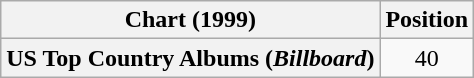<table class="wikitable plainrowheaders" style="text-align:center">
<tr>
<th scope="col">Chart (1999)</th>
<th scope="col">Position</th>
</tr>
<tr>
<th scope="row">US Top Country Albums (<em>Billboard</em>)</th>
<td>40</td>
</tr>
</table>
